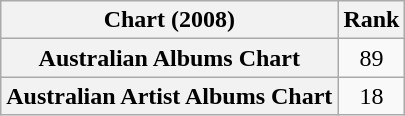<table class="wikitable sortable plainrowheaders" style="text-align:center">
<tr>
<th scope="col">Chart (2008)</th>
<th scope="col">Rank</th>
</tr>
<tr>
<th scope="row">Australian Albums Chart</th>
<td>89</td>
</tr>
<tr>
<th scope="row">Australian Artist Albums Chart</th>
<td>18</td>
</tr>
</table>
